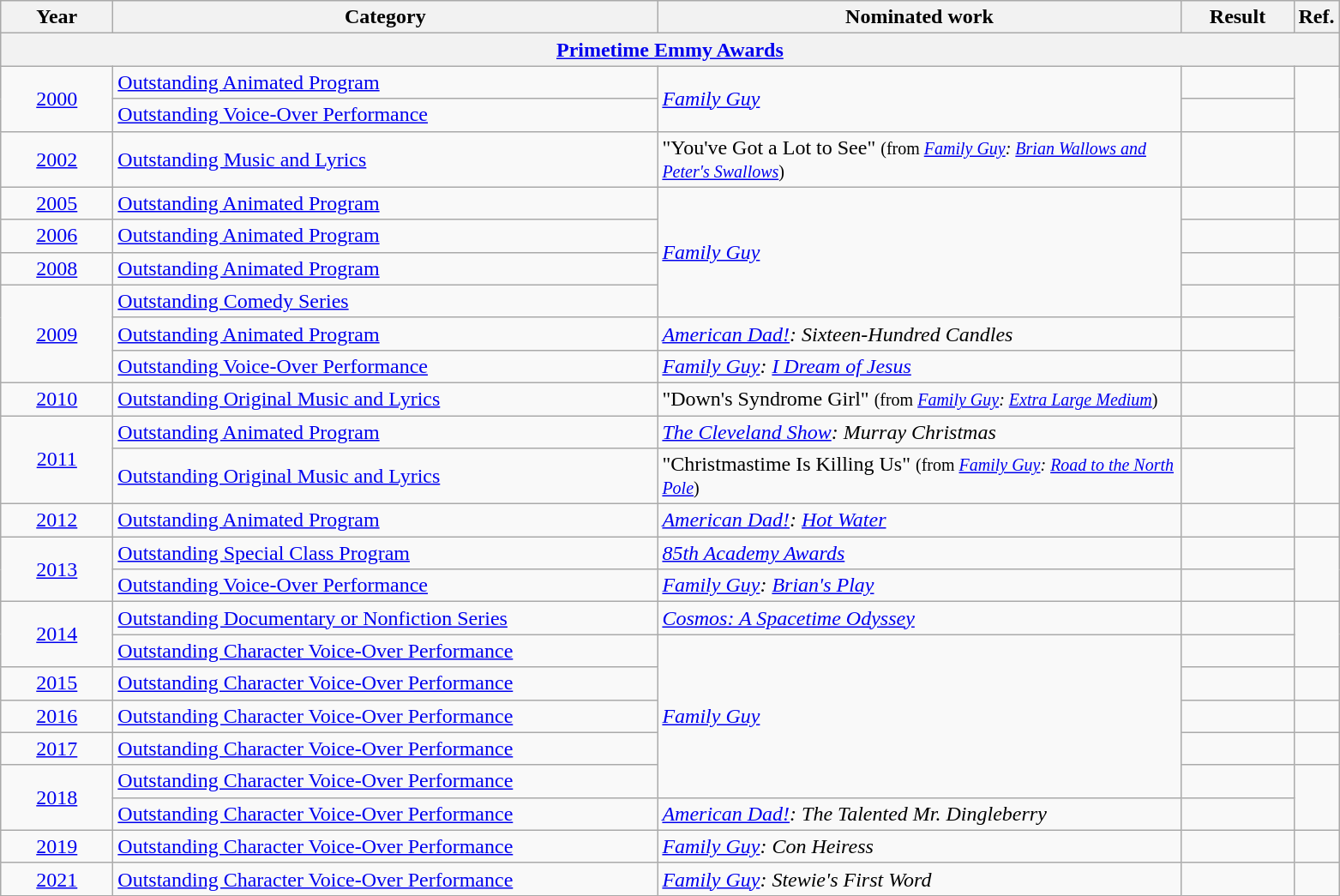<table class=wikitable>
<tr>
<th scope="col" style="width:5em;">Year</th>
<th scope="col" style="width:26em;">Category</th>
<th scope="col" style="width:25em;">Nominated work</th>
<th scope="col" style="width:5em;">Result</th>
<th>Ref.</th>
</tr>
<tr>
<th colspan=5><a href='#'>Primetime Emmy Awards</a></th>
</tr>
<tr>
<td style="text-align:center;", rowspan="2"><a href='#'>2000</a></td>
<td><a href='#'>Outstanding Animated Program</a></td>
<td rowspan=2><em><a href='#'>Family Guy</a></em></td>
<td></td>
<td rowspan="2" style="text-align:center;"></td>
</tr>
<tr>
<td><a href='#'>Outstanding Voice-Over Performance</a></td>
<td></td>
</tr>
<tr>
<td style="text-align:center;"><a href='#'>2002</a></td>
<td><a href='#'>Outstanding Music and Lyrics</a></td>
<td>"You've Got a Lot to See" <small>(from <em><a href='#'>Family Guy</a>: <a href='#'>Brian Wallows and Peter's Swallows</a></em>)</small></td>
<td></td>
<td style="text-align:center;"></td>
</tr>
<tr>
<td style="text-align:center;"><a href='#'>2005</a></td>
<td><a href='#'>Outstanding Animated Program</a></td>
<td rowspan=4><em><a href='#'>Family Guy</a></em></td>
<td></td>
<td style="text-align:center;"></td>
</tr>
<tr>
<td style="text-align:center;"><a href='#'>2006</a></td>
<td><a href='#'>Outstanding Animated Program</a></td>
<td></td>
<td style="text-align:center;"></td>
</tr>
<tr>
<td style="text-align:center;"><a href='#'>2008</a></td>
<td><a href='#'>Outstanding Animated Program</a></td>
<td></td>
<td style="text-align:center;"></td>
</tr>
<tr>
<td rowspan="3"  style="text-align:center;"><a href='#'>2009</a></td>
<td><a href='#'>Outstanding Comedy Series</a></td>
<td></td>
<td rowspan="3" style="text-align:center;"></td>
</tr>
<tr>
<td><a href='#'>Outstanding Animated Program</a></td>
<td><em><a href='#'>American Dad!</a>: Sixteen-Hundred Candles</em></td>
<td></td>
</tr>
<tr>
<td><a href='#'>Outstanding Voice-Over Performance</a></td>
<td><em><a href='#'>Family Guy</a>: <a href='#'>I Dream of Jesus</a></em></td>
<td></td>
</tr>
<tr>
<td style="text-align:center;"><a href='#'>2010</a></td>
<td><a href='#'>Outstanding Original Music and Lyrics</a></td>
<td>"Down's Syndrome Girl" <small>(from <em><a href='#'>Family Guy</a>: <a href='#'>Extra Large Medium</a></em>)</small></td>
<td></td>
<td style="text-align:center;"></td>
</tr>
<tr>
<td rowspan="2"  style="text-align:center;"><a href='#'>2011</a></td>
<td><a href='#'>Outstanding Animated Program</a></td>
<td><em><a href='#'>The Cleveland Show</a>: Murray Christmas</em></td>
<td></td>
<td rowspan="2" style="text-align:center;"></td>
</tr>
<tr>
<td><a href='#'>Outstanding Original Music and Lyrics</a></td>
<td>"Christmastime Is Killing Us" <small>(from <em><a href='#'>Family Guy</a>: <a href='#'>Road to the North Pole</a></em>)</small></td>
<td></td>
</tr>
<tr>
<td style="text-align:center;"><a href='#'>2012</a></td>
<td><a href='#'>Outstanding Animated Program</a></td>
<td><em><a href='#'>American Dad!</a>: <a href='#'>Hot Water</a></em></td>
<td></td>
<td style="text-align:center;"></td>
</tr>
<tr>
<td rowspan="2"  style="text-align:center;"><a href='#'>2013</a></td>
<td><a href='#'>Outstanding Special Class Program</a></td>
<td><em><a href='#'>85th Academy Awards</a></em></td>
<td></td>
<td rowspan="2" style="text-align:center;"></td>
</tr>
<tr>
<td><a href='#'>Outstanding Voice-Over Performance</a></td>
<td><em><a href='#'>Family Guy</a>: <a href='#'>Brian's Play</a></em></td>
<td></td>
</tr>
<tr>
<td rowspan="2"  style="text-align:center;"><a href='#'>2014</a></td>
<td><a href='#'>Outstanding Documentary or Nonfiction Series</a></td>
<td><em><a href='#'>Cosmos: A Spacetime Odyssey</a></em></td>
<td></td>
<td rowspan="2" style="text-align:center;"></td>
</tr>
<tr>
<td><a href='#'>Outstanding Character Voice-Over Performance</a></td>
<td rowspan=5><em><a href='#'>Family Guy</a></em></td>
<td></td>
</tr>
<tr>
<td style="text-align:center;"><a href='#'>2015</a></td>
<td><a href='#'>Outstanding Character Voice-Over Performance</a></td>
<td></td>
<td style="text-align:center;"></td>
</tr>
<tr>
<td style="text-align:center;"><a href='#'>2016</a></td>
<td><a href='#'>Outstanding Character Voice-Over Performance</a></td>
<td></td>
<td style="text-align:center;"></td>
</tr>
<tr>
<td style="text-align:center;"><a href='#'>2017</a></td>
<td><a href='#'>Outstanding Character Voice-Over Performance</a></td>
<td></td>
<td style="text-align:center;"></td>
</tr>
<tr>
<td rowspan="2"  style="text-align:center;"><a href='#'>2018</a></td>
<td><a href='#'>Outstanding Character Voice-Over Performance</a></td>
<td></td>
<td rowspan="2" style="text-align:center;"></td>
</tr>
<tr>
<td><a href='#'>Outstanding Character Voice-Over Performance</a></td>
<td><em><a href='#'>American Dad!</a>: The Talented Mr. Dingleberry</em></td>
<td></td>
</tr>
<tr>
<td style="text-align:center;"><a href='#'>2019</a></td>
<td><a href='#'>Outstanding Character Voice-Over Performance</a></td>
<td><em><a href='#'>Family Guy</a>: Con Heiress</em></td>
<td></td>
<td style="text-align:center;"></td>
</tr>
<tr>
<td style="text-align:center;"><a href='#'>2021</a></td>
<td><a href='#'>Outstanding Character Voice-Over Performance</a></td>
<td><em><a href='#'>Family Guy</a>: Stewie's First Word</em></td>
<td></td>
<td style="text-align:center;"></td>
</tr>
</table>
